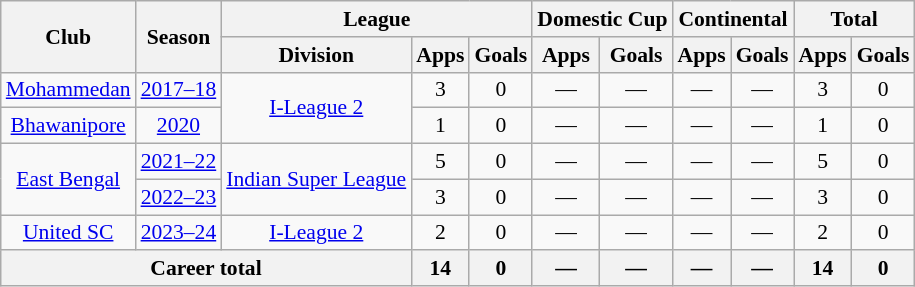<table class="wikitable" style="text-align: center; font-size:90%;">
<tr>
<th rowspan="2">Club</th>
<th rowspan="2">Season</th>
<th colspan="3">League</th>
<th colspan="2">Domestic Cup</th>
<th colspan="2">Continental</th>
<th colspan="2">Total</th>
</tr>
<tr>
<th>Division</th>
<th>Apps</th>
<th>Goals</th>
<th>Apps</th>
<th>Goals</th>
<th>Apps</th>
<th>Goals</th>
<th>Apps</th>
<th>Goals</th>
</tr>
<tr>
<td><a href='#'>Mohammedan</a></td>
<td><a href='#'>2017–18</a></td>
<td rowspan="2"><a href='#'>I-League 2</a></td>
<td>3</td>
<td>0</td>
<td>—</td>
<td>—</td>
<td>—</td>
<td>—</td>
<td>3</td>
<td>0</td>
</tr>
<tr>
<td><a href='#'>Bhawanipore</a></td>
<td><a href='#'>2020</a></td>
<td>1</td>
<td>0</td>
<td>—</td>
<td>—</td>
<td>—</td>
<td>—</td>
<td>1</td>
<td>0</td>
</tr>
<tr>
<td rowspan="2"><a href='#'>East Bengal</a></td>
<td><a href='#'>2021–22</a></td>
<td rowspan="2"><a href='#'>Indian Super League</a></td>
<td>5</td>
<td>0</td>
<td>—</td>
<td>—</td>
<td>—</td>
<td>—</td>
<td>5</td>
<td>0</td>
</tr>
<tr>
<td><a href='#'>2022–23</a></td>
<td>3</td>
<td>0</td>
<td>—</td>
<td>—</td>
<td>—</td>
<td>—</td>
<td>3</td>
<td>0</td>
</tr>
<tr>
<td><a href='#'>United SC</a></td>
<td><a href='#'>2023–24</a></td>
<td><a href='#'>I-League 2</a></td>
<td>2</td>
<td>0</td>
<td>—</td>
<td>—</td>
<td>—</td>
<td>—</td>
<td>2</td>
<td>0</td>
</tr>
<tr>
<th colspan="3">Career total</th>
<th>14</th>
<th>0</th>
<th>—</th>
<th>—</th>
<th>—</th>
<th>—</th>
<th>14</th>
<th>0</th>
</tr>
</table>
